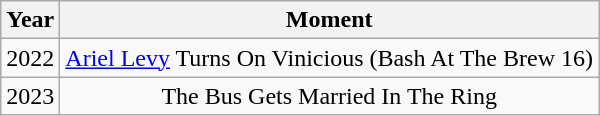<table class="wikitable" style="text-align: center">
<tr>
<th>Year</th>
<th>Moment</th>
</tr>
<tr>
<td>2022</td>
<td><a href='#'>Ariel Levy</a> Turns On Vinicious (Bash At The Brew 16)</td>
</tr>
<tr>
<td>2023</td>
<td>The Bus Gets Married In The Ring</td>
</tr>
</table>
